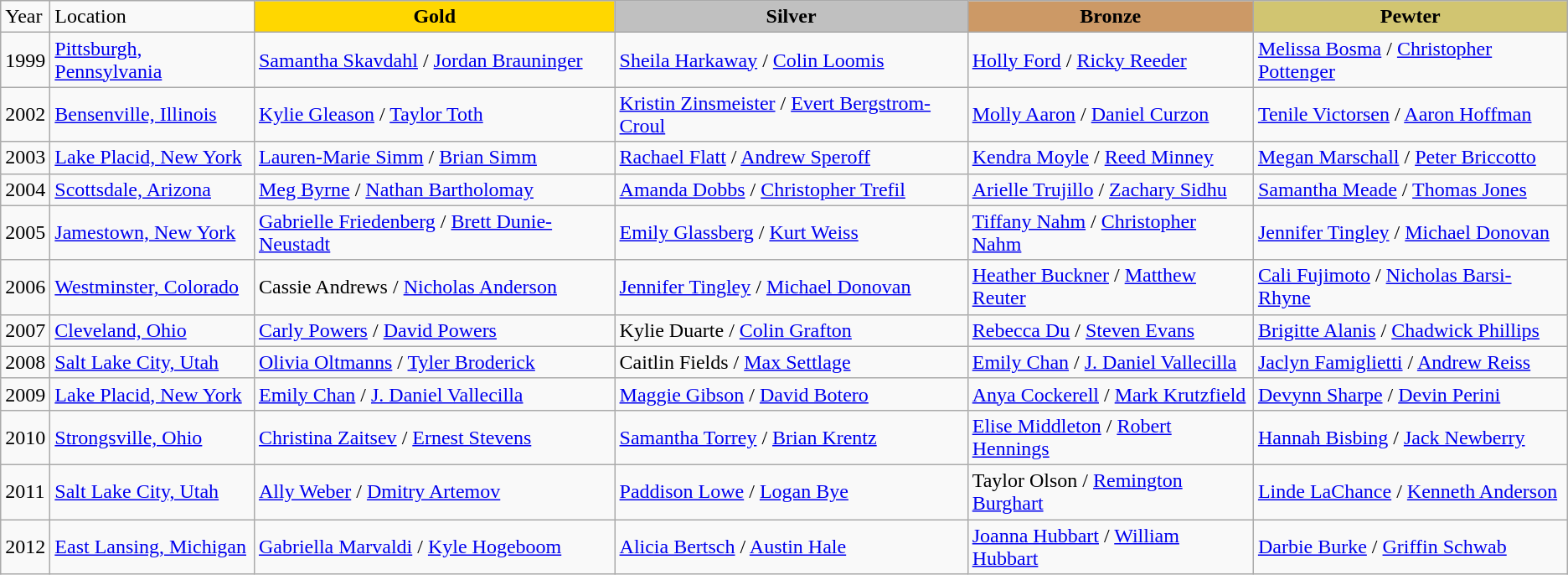<table class="wikitable">
<tr>
<td>Year</td>
<td>Location</td>
<td align="center" bgcolor="gold"><strong>Gold</strong></td>
<td align="center" bgcolor="silver"><strong>Silver</strong></td>
<td align="center" bgcolor="cc9966"><strong>Bronze</strong></td>
<td align="center" bgcolor="#d1c571"><strong>Pewter</strong></td>
</tr>
<tr>
<td>1999</td>
<td><a href='#'>Pittsburgh, Pennsylvania</a></td>
<td><a href='#'>Samantha Skavdahl</a> / <a href='#'>Jordan Brauninger</a></td>
<td><a href='#'>Sheila Harkaway</a> / <a href='#'>Colin Loomis</a></td>
<td><a href='#'>Holly Ford</a> / <a href='#'>Ricky Reeder</a></td>
<td><a href='#'>Melissa Bosma</a> / <a href='#'>Christopher Pottenger</a></td>
</tr>
<tr>
<td>2002</td>
<td><a href='#'>Bensenville, Illinois</a></td>
<td><a href='#'>Kylie Gleason</a> / <a href='#'>Taylor Toth</a></td>
<td><a href='#'>Kristin Zinsmeister</a> / <a href='#'>Evert Bergstrom-Croul</a></td>
<td><a href='#'>Molly Aaron</a> / <a href='#'>Daniel Curzon</a></td>
<td><a href='#'>Tenile Victorsen</a> / <a href='#'>Aaron Hoffman</a></td>
</tr>
<tr>
<td>2003</td>
<td><a href='#'>Lake Placid, New York</a></td>
<td><a href='#'>Lauren-Marie Simm</a> / <a href='#'>Brian Simm</a></td>
<td><a href='#'>Rachael Flatt</a> / <a href='#'>Andrew Speroff</a></td>
<td><a href='#'>Kendra Moyle</a> / <a href='#'>Reed Minney</a></td>
<td><a href='#'>Megan Marschall</a> / <a href='#'>Peter Briccotto</a></td>
</tr>
<tr>
<td>2004</td>
<td><a href='#'>Scottsdale, Arizona</a></td>
<td><a href='#'>Meg Byrne</a> / <a href='#'>Nathan Bartholomay</a></td>
<td><a href='#'>Amanda Dobbs</a> / <a href='#'>Christopher Trefil</a></td>
<td><a href='#'>Arielle Trujillo</a> / <a href='#'>Zachary Sidhu</a></td>
<td><a href='#'>Samantha Meade</a> / <a href='#'>Thomas Jones</a></td>
</tr>
<tr>
<td>2005</td>
<td><a href='#'>Jamestown, New York</a></td>
<td><a href='#'>Gabrielle Friedenberg</a> / <a href='#'>Brett Dunie-Neustadt</a></td>
<td><a href='#'>Emily Glassberg</a> / <a href='#'>Kurt Weiss</a></td>
<td><a href='#'>Tiffany Nahm</a> / <a href='#'>Christopher Nahm</a></td>
<td><a href='#'>Jennifer Tingley</a> / <a href='#'>Michael Donovan</a></td>
</tr>
<tr>
<td>2006</td>
<td><a href='#'>Westminster, Colorado</a></td>
<td>Cassie Andrews / <a href='#'>Nicholas Anderson</a></td>
<td><a href='#'>Jennifer Tingley</a> / <a href='#'>Michael Donovan</a></td>
<td><a href='#'>Heather Buckner</a> / <a href='#'>Matthew Reuter</a></td>
<td><a href='#'>Cali Fujimoto</a> / <a href='#'>Nicholas Barsi-Rhyne</a></td>
</tr>
<tr>
<td>2007</td>
<td><a href='#'>Cleveland, Ohio</a></td>
<td><a href='#'>Carly Powers</a> / <a href='#'>David Powers</a></td>
<td>Kylie Duarte / <a href='#'>Colin Grafton</a></td>
<td><a href='#'>Rebecca Du</a> / <a href='#'>Steven Evans</a></td>
<td><a href='#'>Brigitte Alanis</a> / <a href='#'>Chadwick Phillips</a></td>
</tr>
<tr>
<td>2008</td>
<td><a href='#'>Salt Lake City, Utah</a></td>
<td><a href='#'>Olivia Oltmanns</a> / <a href='#'>Tyler Broderick</a></td>
<td>Caitlin Fields / <a href='#'>Max Settlage</a></td>
<td><a href='#'>Emily Chan</a> / <a href='#'>J. Daniel Vallecilla</a></td>
<td><a href='#'>Jaclyn Famiglietti</a> / <a href='#'>Andrew Reiss</a></td>
</tr>
<tr>
<td>2009</td>
<td><a href='#'>Lake Placid, New York</a></td>
<td><a href='#'>Emily Chan</a> / <a href='#'>J. Daniel Vallecilla</a></td>
<td><a href='#'>Maggie Gibson</a> / <a href='#'>David Botero</a></td>
<td><a href='#'>Anya Cockerell</a> / <a href='#'>Mark Krutzfield</a></td>
<td><a href='#'>Devynn Sharpe</a> / <a href='#'>Devin Perini</a></td>
</tr>
<tr>
<td>2010</td>
<td><a href='#'>Strongsville, Ohio</a></td>
<td><a href='#'>Christina Zaitsev</a> / <a href='#'>Ernest Stevens</a></td>
<td><a href='#'>Samantha Torrey</a> / <a href='#'>Brian Krentz</a></td>
<td><a href='#'>Elise Middleton</a> / <a href='#'>Robert Hennings</a></td>
<td><a href='#'>Hannah Bisbing</a> / <a href='#'>Jack Newberry</a></td>
</tr>
<tr>
<td>2011</td>
<td><a href='#'>Salt Lake City, Utah</a></td>
<td><a href='#'>Ally Weber</a> / <a href='#'>Dmitry Artemov</a></td>
<td><a href='#'>Paddison Lowe</a> / <a href='#'>Logan Bye</a></td>
<td>Taylor Olson / <a href='#'>Remington Burghart</a></td>
<td><a href='#'>Linde LaChance</a> / <a href='#'>Kenneth Anderson</a></td>
</tr>
<tr>
<td>2012</td>
<td><a href='#'>East Lansing, Michigan</a></td>
<td><a href='#'>Gabriella Marvaldi</a> / <a href='#'>Kyle Hogeboom</a></td>
<td><a href='#'>Alicia Bertsch</a> / <a href='#'>Austin Hale</a></td>
<td><a href='#'>Joanna Hubbart</a> / <a href='#'>William Hubbart</a></td>
<td><a href='#'>Darbie Burke</a> / <a href='#'>Griffin Schwab</a></td>
</tr>
</table>
